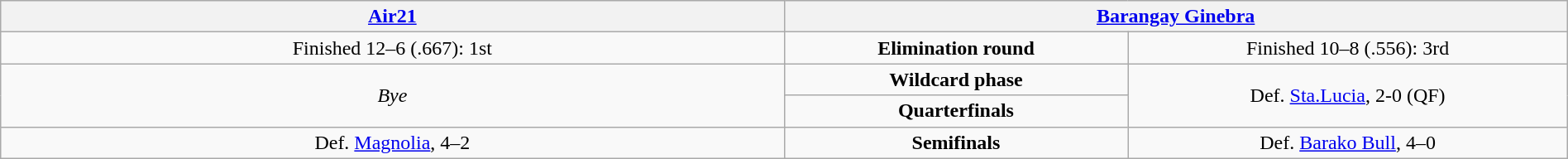<table class=wikitable width=100%>
<tr align=center>
<th colspan=2 width=45%><a href='#'>Air21</a></th>
<th colspan=2 width=45%><a href='#'>Barangay Ginebra</a></th>
</tr>
<tr align=center>
<td>Finished 12–6 (.667): 1st</td>
<td colspan=2><strong>Elimination round</strong></td>
<td>Finished 10–8 (.556): 3rd</td>
</tr>
<tr align=center>
<td rowspan=2><em>Bye</em></td>
<td colspan=2><strong>Wildcard phase</strong></td>
<td rowspan=2>Def. <a href='#'>Sta.Lucia</a>, 2-0 (QF)</td>
</tr>
<tr align=center>
<td colspan=2><strong>Quarterfinals</strong></td>
</tr>
<tr align=center>
<td>Def. <a href='#'>Magnolia</a>, 4–2</td>
<td colspan=2><strong>Semifinals</strong></td>
<td>Def. <a href='#'>Barako Bull</a>, 4–0</td>
</tr>
</table>
